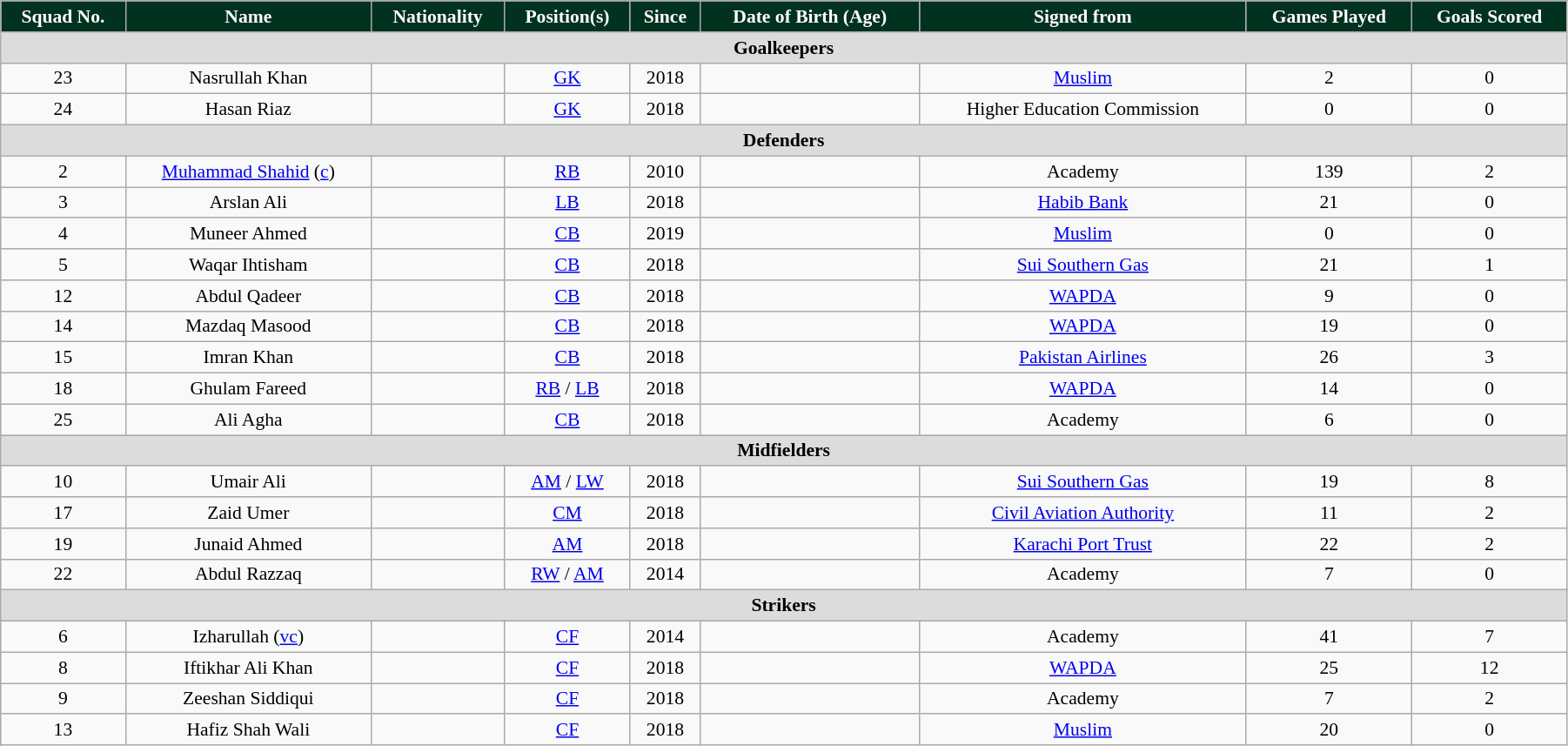<table class="wikitable" style="text-align:center; font-size:90%; width:95%;">
<tr>
<th style="background:#013220; color:white; text-align:center;">Squad No.</th>
<th style="background:#013220; color:white; text-align:center;">Name</th>
<th style="background:#013220; color:white; text-align:center;">Nationality</th>
<th style="background:#013220; color:white; text-align:center;">Position(s)</th>
<th style="background:#013220; color:white; text-align:center;">Since</th>
<th style="background:#013220; color:white; text-align:center;">Date of Birth (Age)</th>
<th style="background:#013220; color:white; text-align:center;">Signed from</th>
<th style="background:#013220; color:white; text-align:center;">Games Played</th>
<th style="background:#013220; color:white; text-align:center;">Goals Scored</th>
</tr>
<tr>
<th colspan="9" style="background:#dcdcdc; text-align:center;">Goalkeepers</th>
</tr>
<tr>
<td>23</td>
<td>Nasrullah Khan</td>
<td></td>
<td><a href='#'>GK</a></td>
<td>2018</td>
<td></td>
<td> <a href='#'>Muslim</a></td>
<td>2</td>
<td>0</td>
</tr>
<tr>
<td>24</td>
<td>Hasan Riaz</td>
<td></td>
<td><a href='#'>GK</a></td>
<td>2018</td>
<td></td>
<td> Higher Education Commission</td>
<td>0</td>
<td>0</td>
</tr>
<tr>
<th colspan="9" style="background:#dcdcdc; text-align:center;">Defenders</th>
</tr>
<tr>
<td>2</td>
<td><a href='#'>Muhammad Shahid</a>  (<a href='#'>c</a>)</td>
<td></td>
<td><a href='#'>RB</a></td>
<td>2010</td>
<td></td>
<td>Academy</td>
<td>139</td>
<td>2</td>
</tr>
<tr>
<td>3</td>
<td>Arslan Ali</td>
<td></td>
<td><a href='#'>LB</a></td>
<td>2018</td>
<td></td>
<td> <a href='#'>Habib Bank</a></td>
<td>21</td>
<td>0</td>
</tr>
<tr>
<td>4</td>
<td>Muneer Ahmed</td>
<td></td>
<td><a href='#'>CB</a></td>
<td>2019</td>
<td></td>
<td> <a href='#'>Muslim</a></td>
<td>0</td>
<td>0</td>
</tr>
<tr>
<td>5</td>
<td>Waqar Ihtisham</td>
<td></td>
<td><a href='#'>CB</a></td>
<td>2018</td>
<td></td>
<td> <a href='#'>Sui Southern Gas</a></td>
<td>21</td>
<td>1</td>
</tr>
<tr>
<td>12</td>
<td>Abdul Qadeer</td>
<td></td>
<td><a href='#'>CB</a></td>
<td>2018</td>
<td></td>
<td> <a href='#'>WAPDA</a></td>
<td>9</td>
<td>0</td>
</tr>
<tr>
<td>14</td>
<td>Mazdaq Masood</td>
<td></td>
<td><a href='#'>CB</a></td>
<td>2018</td>
<td></td>
<td> <a href='#'>WAPDA</a></td>
<td>19</td>
<td>0</td>
</tr>
<tr>
<td>15</td>
<td>Imran Khan</td>
<td></td>
<td><a href='#'>CB</a></td>
<td>2018</td>
<td></td>
<td> <a href='#'>Pakistan Airlines</a></td>
<td>26</td>
<td>3</td>
</tr>
<tr>
<td>18</td>
<td>Ghulam Fareed</td>
<td></td>
<td><a href='#'>RB</a> / <a href='#'>LB</a></td>
<td>2018</td>
<td></td>
<td> <a href='#'>WAPDA</a></td>
<td>14</td>
<td>0</td>
</tr>
<tr>
<td>25</td>
<td>Ali Agha</td>
<td></td>
<td><a href='#'>CB</a></td>
<td>2018</td>
<td></td>
<td>Academy</td>
<td>6</td>
<td>0</td>
</tr>
<tr>
<th colspan="10" style="background:#dcdcdc; text-align:center;">Midfielders</th>
</tr>
<tr>
<td>10</td>
<td>Umair Ali</td>
<td></td>
<td><a href='#'>AM</a> / <a href='#'>LW</a></td>
<td>2018</td>
<td></td>
<td> <a href='#'>Sui Southern Gas</a></td>
<td>19</td>
<td>8</td>
</tr>
<tr>
<td>17</td>
<td>Zaid Umer</td>
<td></td>
<td><a href='#'>CM</a></td>
<td>2018</td>
<td></td>
<td> <a href='#'>Civil Aviation Authority</a></td>
<td>11</td>
<td>2</td>
</tr>
<tr>
<td>19</td>
<td>Junaid Ahmed</td>
<td></td>
<td><a href='#'>AM</a></td>
<td>2018</td>
<td></td>
<td> <a href='#'>Karachi Port Trust</a></td>
<td>22</td>
<td>2</td>
</tr>
<tr>
<td>22</td>
<td>Abdul Razzaq</td>
<td></td>
<td><a href='#'>RW</a> / <a href='#'>AM</a></td>
<td>2014</td>
<td></td>
<td>Academy</td>
<td>7</td>
<td>0</td>
</tr>
<tr>
<th colspan="10" style="background:#dcdcdc; text-align:center;">Strikers</th>
</tr>
<tr>
<td>6</td>
<td>Izharullah (<a href='#'>vc</a>)</td>
<td></td>
<td><a href='#'>CF</a></td>
<td>2014</td>
<td></td>
<td>Academy</td>
<td>41</td>
<td>7</td>
</tr>
<tr>
<td>8</td>
<td>Iftikhar Ali Khan</td>
<td></td>
<td><a href='#'>CF</a></td>
<td>2018</td>
<td></td>
<td> <a href='#'>WAPDA</a></td>
<td>25</td>
<td>12</td>
</tr>
<tr>
<td>9</td>
<td>Zeeshan Siddiqui</td>
<td></td>
<td><a href='#'>CF</a></td>
<td>2018</td>
<td></td>
<td>Academy</td>
<td>7</td>
<td>2</td>
</tr>
<tr>
<td>13</td>
<td>Hafiz Shah Wali</td>
<td></td>
<td><a href='#'>CF</a></td>
<td>2018</td>
<td></td>
<td> <a href='#'>Muslim</a></td>
<td>20</td>
<td>0</td>
</tr>
</table>
